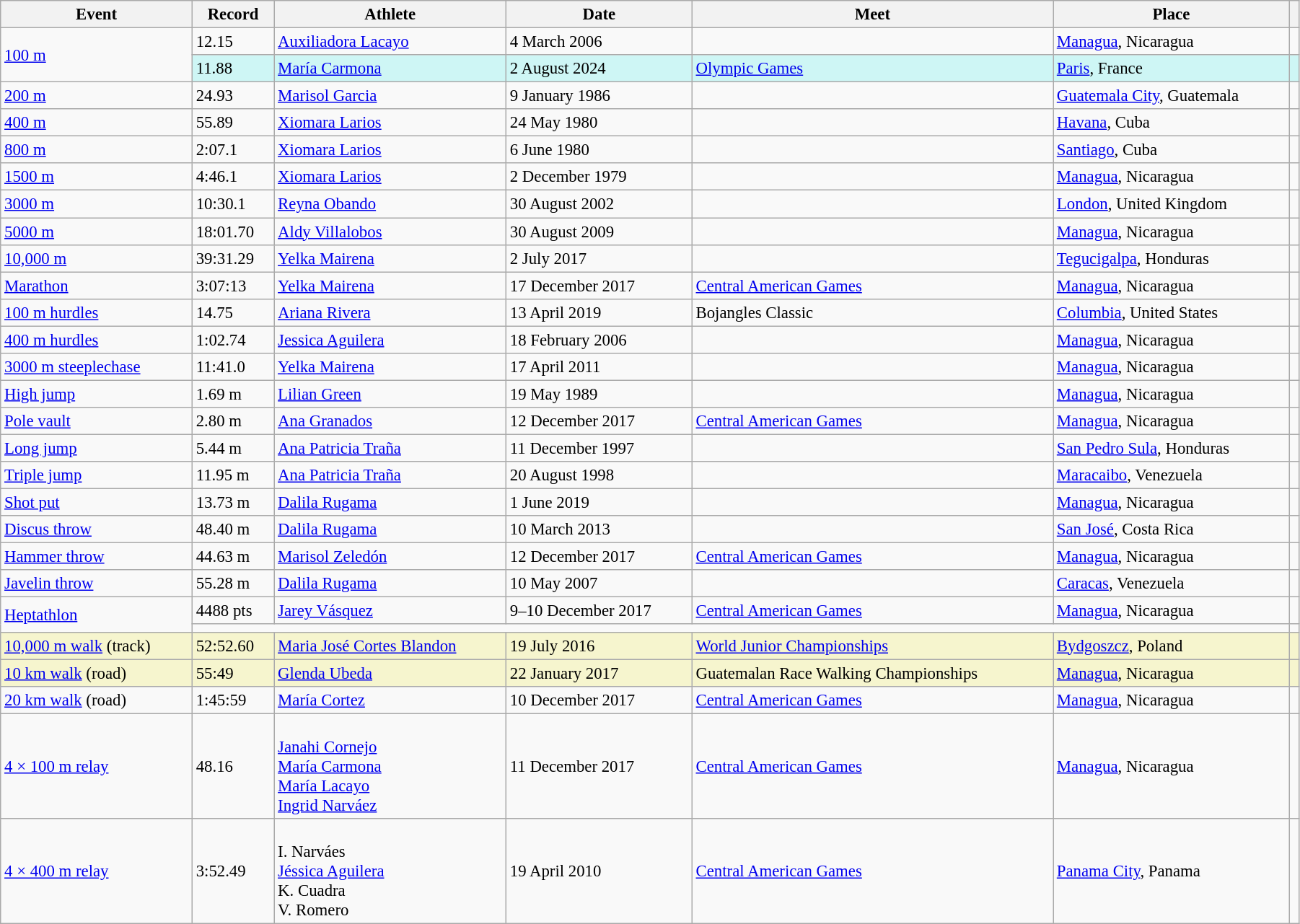<table class="wikitable" style="font-size:95%; width: 95%;">
<tr>
<th>Event</th>
<th>Record</th>
<th>Athlete</th>
<th>Date</th>
<th>Meet</th>
<th>Place</th>
<th></th>
</tr>
<tr>
<td rowspan=2><a href='#'>100 m</a></td>
<td>12.15</td>
<td><a href='#'>Auxiliadora Lacayo</a></td>
<td>4 March 2006</td>
<td></td>
<td><a href='#'>Managua</a>, Nicaragua</td>
<td></td>
</tr>
<tr bgcolor="#CEF6F5">
<td>11.88 </td>
<td><a href='#'>María Carmona</a></td>
<td>2 August 2024</td>
<td><a href='#'>Olympic Games</a></td>
<td><a href='#'>Paris</a>, France</td>
<td></td>
</tr>
<tr>
<td><a href='#'>200 m</a></td>
<td>24.93</td>
<td><a href='#'>Marisol Garcia</a></td>
<td>9 January 1986</td>
<td></td>
<td><a href='#'>Guatemala City</a>, Guatemala</td>
<td></td>
</tr>
<tr>
<td><a href='#'>400 m</a></td>
<td>55.89</td>
<td><a href='#'>Xiomara Larios</a></td>
<td>24 May 1980</td>
<td></td>
<td><a href='#'>Havana</a>, Cuba</td>
<td></td>
</tr>
<tr>
<td><a href='#'>800 m</a></td>
<td>2:07.1 </td>
<td><a href='#'>Xiomara Larios</a></td>
<td>6 June 1980</td>
<td></td>
<td><a href='#'>Santiago</a>, Cuba</td>
<td></td>
</tr>
<tr>
<td><a href='#'>1500 m</a></td>
<td>4:46.1 </td>
<td><a href='#'>Xiomara Larios</a></td>
<td>2 December 1979</td>
<td></td>
<td><a href='#'>Managua</a>, Nicaragua</td>
<td></td>
</tr>
<tr>
<td><a href='#'>3000 m</a></td>
<td>10:30.1 </td>
<td><a href='#'>Reyna Obando</a></td>
<td>30 August 2002</td>
<td></td>
<td><a href='#'>London</a>, United Kingdom</td>
<td></td>
</tr>
<tr>
<td><a href='#'>5000 m</a></td>
<td>18:01.70</td>
<td><a href='#'>Aldy Villalobos</a></td>
<td>30 August 2009</td>
<td></td>
<td><a href='#'>Managua</a>, Nicaragua</td>
<td></td>
</tr>
<tr>
<td><a href='#'>10,000 m</a></td>
<td>39:31.29</td>
<td><a href='#'>Yelka Mairena</a></td>
<td>2 July 2017</td>
<td></td>
<td><a href='#'>Tegucigalpa</a>, Honduras</td>
<td></td>
</tr>
<tr>
<td><a href='#'>Marathon</a></td>
<td>3:07:13</td>
<td><a href='#'>Yelka Mairena</a></td>
<td>17 December 2017</td>
<td><a href='#'>Central American Games</a></td>
<td><a href='#'>Managua</a>, Nicaragua</td>
<td></td>
</tr>
<tr>
<td><a href='#'>100 m hurdles</a></td>
<td>14.75 </td>
<td><a href='#'>Ariana Rivera</a></td>
<td>13 April 2019</td>
<td>Bojangles Classic</td>
<td><a href='#'>Columbia</a>, United States</td>
<td></td>
</tr>
<tr>
<td><a href='#'>400 m hurdles</a></td>
<td>1:02.74</td>
<td><a href='#'>Jessica Aguilera</a></td>
<td>18 February 2006</td>
<td></td>
<td><a href='#'>Managua</a>, Nicaragua</td>
<td></td>
</tr>
<tr>
<td><a href='#'>3000 m steeplechase</a></td>
<td>11:41.0 </td>
<td><a href='#'>Yelka Mairena</a></td>
<td>17 April 2011</td>
<td></td>
<td><a href='#'>Managua</a>, Nicaragua</td>
<td></td>
</tr>
<tr>
<td><a href='#'>High jump</a></td>
<td>1.69 m</td>
<td><a href='#'>Lilian Green</a></td>
<td>19 May 1989</td>
<td></td>
<td><a href='#'>Managua</a>, Nicaragua</td>
<td></td>
</tr>
<tr>
<td><a href='#'>Pole vault</a></td>
<td>2.80 m</td>
<td><a href='#'>Ana Granados</a></td>
<td>12 December 2017</td>
<td><a href='#'>Central American Games</a></td>
<td><a href='#'>Managua</a>, Nicaragua</td>
<td></td>
</tr>
<tr>
<td><a href='#'>Long jump</a></td>
<td>5.44 m</td>
<td><a href='#'>Ana Patricia Traña</a></td>
<td>11 December 1997</td>
<td></td>
<td><a href='#'>San Pedro Sula</a>, Honduras</td>
<td></td>
</tr>
<tr>
<td><a href='#'>Triple jump</a></td>
<td>11.95 m</td>
<td><a href='#'>Ana Patricia Traña</a></td>
<td>20 August 1998</td>
<td></td>
<td><a href='#'>Maracaibo</a>, Venezuela</td>
<td></td>
</tr>
<tr>
<td><a href='#'>Shot put</a></td>
<td>13.73 m</td>
<td><a href='#'>Dalila Rugama</a></td>
<td>1 June 2019</td>
<td></td>
<td><a href='#'>Managua</a>, Nicaragua</td>
<td></td>
</tr>
<tr>
<td><a href='#'>Discus throw</a></td>
<td>48.40 m</td>
<td><a href='#'>Dalila Rugama</a></td>
<td>10 March 2013</td>
<td></td>
<td><a href='#'>San José</a>, Costa Rica</td>
<td></td>
</tr>
<tr>
<td><a href='#'>Hammer throw</a></td>
<td>44.63 m</td>
<td><a href='#'>Marisol Zeledón</a></td>
<td>12 December 2017</td>
<td><a href='#'>Central American Games</a></td>
<td><a href='#'>Managua</a>, Nicaragua</td>
<td></td>
</tr>
<tr>
<td><a href='#'>Javelin throw</a></td>
<td>55.28 m</td>
<td><a href='#'>Dalila Rugama</a></td>
<td>10 May 2007</td>
<td></td>
<td><a href='#'>Caracas</a>, Venezuela</td>
<td></td>
</tr>
<tr>
<td rowspan=2><a href='#'>Heptathlon</a></td>
<td>4488 pts</td>
<td><a href='#'>Jarey Vásquez</a></td>
<td>9–10 December 2017</td>
<td><a href='#'>Central American Games</a></td>
<td><a href='#'>Managua</a>, Nicaragua</td>
<td></td>
</tr>
<tr>
<td colspan=5></td>
<td></td>
</tr>
<tr style="background:#f6F5CE;">
<td><a href='#'>10,000 m walk</a> (track)</td>
<td>52:52.60</td>
<td><a href='#'>Maria José Cortes Blandon</a></td>
<td>19 July 2016</td>
<td><a href='#'>World Junior Championships</a></td>
<td><a href='#'>Bydgoszcz</a>, Poland</td>
<td></td>
</tr>
<tr style="background:#f6F5CE;">
<td><a href='#'>10 km walk</a> (road)</td>
<td>55:49</td>
<td><a href='#'>Glenda Ubeda</a></td>
<td>22 January 2017</td>
<td>Guatemalan Race Walking Championships</td>
<td><a href='#'>Managua</a>, Nicaragua</td>
<td></td>
</tr>
<tr>
<td><a href='#'>20 km walk</a> (road)</td>
<td>1:45:59</td>
<td><a href='#'>María Cortez</a></td>
<td>10 December 2017</td>
<td><a href='#'>Central American Games</a></td>
<td><a href='#'>Managua</a>, Nicaragua</td>
<td></td>
</tr>
<tr>
<td><a href='#'>4 × 100 m relay</a></td>
<td>48.16</td>
<td><br><a href='#'>Janahi Cornejo</a><br><a href='#'>María Carmona</a><br><a href='#'>María Lacayo</a><br><a href='#'>Ingrid Narváez</a></td>
<td>11 December 2017</td>
<td><a href='#'>Central American Games</a></td>
<td><a href='#'>Managua</a>, Nicaragua</td>
<td></td>
</tr>
<tr>
<td><a href='#'>4 × 400 m relay</a></td>
<td>3:52.49</td>
<td><br>I. Narváes<br><a href='#'>Jéssica Aguilera</a><br>K. Cuadra<br>V. Romero</td>
<td>19 April 2010</td>
<td><a href='#'>Central American Games</a></td>
<td><a href='#'>Panama City</a>, Panama</td>
<td></td>
</tr>
</table>
